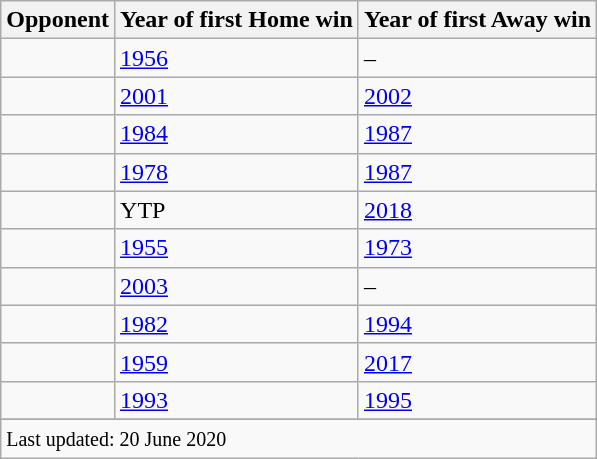<table class="wikitable plainrowheaders sortable">
<tr>
<th>Opponent</th>
<th>Year of first Home win</th>
<th>Year of first Away win</th>
</tr>
<tr>
<td></td>
<td><a href='#'>1956</a></td>
<td>–</td>
</tr>
<tr>
<td></td>
<td><a href='#'>2001</a></td>
<td><a href='#'>2002</a></td>
</tr>
<tr>
<td></td>
<td><a href='#'>1984</a></td>
<td><a href='#'>1987</a></td>
</tr>
<tr>
<td></td>
<td><a href='#'>1978</a></td>
<td><a href='#'>1987</a></td>
</tr>
<tr>
<td></td>
<td>YTP</td>
<td><a href='#'>2018</a></td>
</tr>
<tr>
<td></td>
<td><a href='#'>1955</a></td>
<td><a href='#'>1973</a></td>
</tr>
<tr>
<td></td>
<td><a href='#'>2003</a></td>
<td>–</td>
</tr>
<tr>
<td></td>
<td><a href='#'>1982</a></td>
<td><a href='#'>1994</a></td>
</tr>
<tr>
<td></td>
<td><a href='#'>1959</a></td>
<td><a href='#'>2017</a></td>
</tr>
<tr>
<td></td>
<td><a href='#'>1993</a></td>
<td><a href='#'>1995</a></td>
</tr>
<tr>
</tr>
<tr class=sortbottom>
<td colspan=3><small>Last updated: 20 June 2020</small></td>
</tr>
</table>
